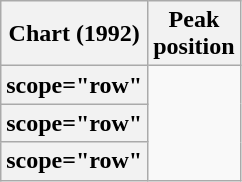<table class="wikitable plainrowheaders sortable" style="text-align:center">
<tr>
<th scope="col">Chart (1992)</th>
<th scope="col">Peak<br>position</th>
</tr>
<tr>
<th>scope="row" </th>
</tr>
<tr>
<th>scope="row" </th>
</tr>
<tr>
<th>scope="row" </th>
</tr>
</table>
